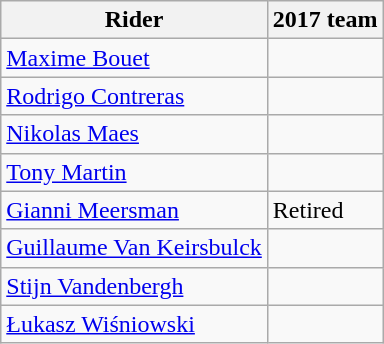<table class="wikitable">
<tr>
<th>Rider</th>
<th>2017 team</th>
</tr>
<tr>
<td><a href='#'>Maxime Bouet</a></td>
<td></td>
</tr>
<tr>
<td><a href='#'>Rodrigo Contreras</a></td>
<td></td>
</tr>
<tr>
<td><a href='#'>Nikolas Maes</a></td>
<td></td>
</tr>
<tr>
<td><a href='#'>Tony Martin</a></td>
<td></td>
</tr>
<tr>
<td><a href='#'>Gianni Meersman</a></td>
<td>Retired</td>
</tr>
<tr>
<td><a href='#'>Guillaume Van Keirsbulck</a></td>
<td></td>
</tr>
<tr>
<td><a href='#'>Stijn Vandenbergh</a></td>
<td></td>
</tr>
<tr>
<td><a href='#'>Łukasz Wiśniowski</a></td>
<td></td>
</tr>
</table>
